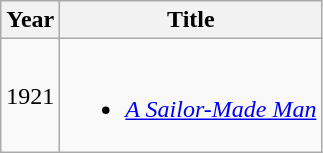<table class="wikitable sortable">
<tr>
<th>Year</th>
<th>Title</th>
</tr>
<tr>
<td>1921</td>
<td><br><ul><li><em><a href='#'>A Sailor-Made Man</a></em></li></ul></td>
</tr>
</table>
